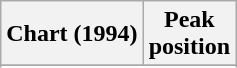<table class="wikitable sortable">
<tr>
<th align="left">Chart (1994)</th>
<th align="center">Peak<br>position</th>
</tr>
<tr>
</tr>
<tr>
</tr>
</table>
